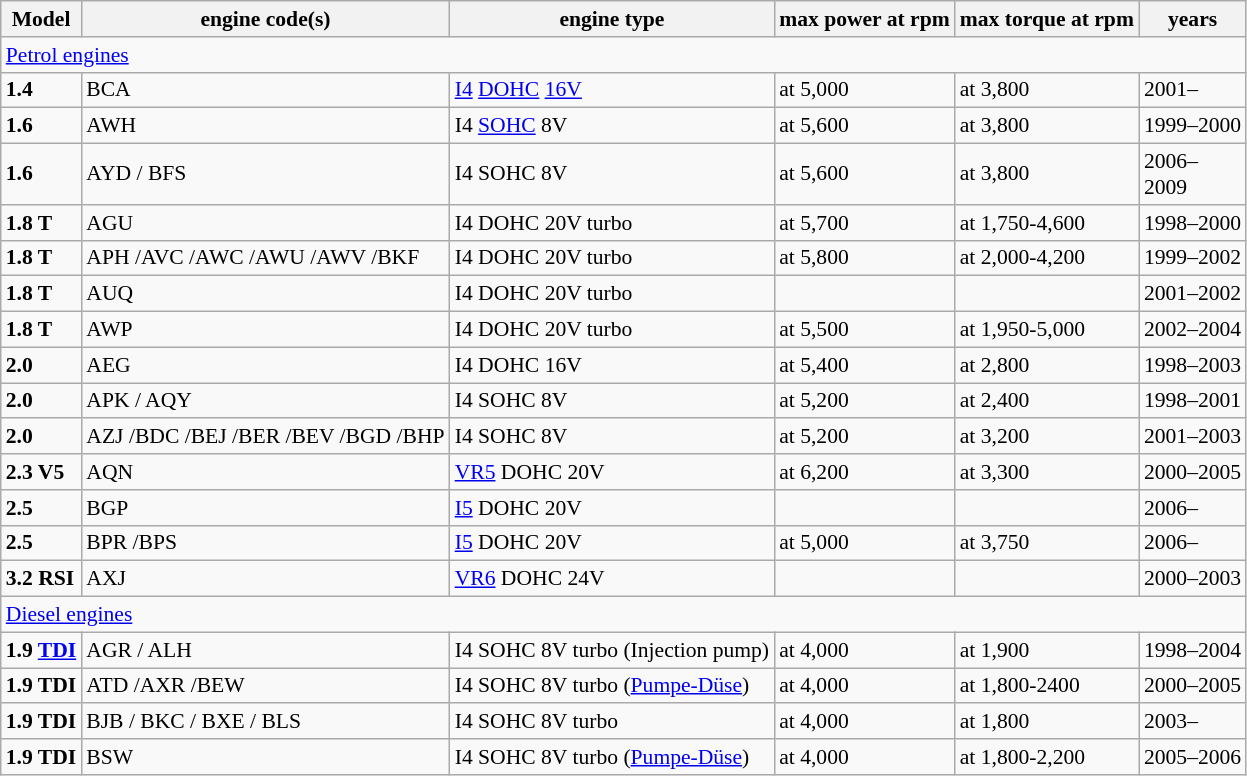<table class="wikitable" style="font-size: 90%;">
<tr>
<th>Model</th>
<th>engine code(s)</th>
<th>engine type</th>
<th>max power at rpm</th>
<th>max torque at rpm</th>
<th>years</th>
</tr>
<tr>
<td colspan="8" ><a href='#'>Petrol engines</a></td>
</tr>
<tr>
<td><strong>1.4</strong></td>
<td>BCA</td>
<td> <a href='#'>I4</a> <a href='#'>DOHC</a> <a href='#'>16V</a></td>
<td> at 5,000</td>
<td> at 3,800</td>
<td>2001–</td>
</tr>
<tr>
<td><strong>1.6</strong></td>
<td>AWH</td>
<td> I4 <a href='#'>SOHC</a> 8V</td>
<td> at 5,600</td>
<td> at 3,800</td>
<td>1999–2000</td>
</tr>
<tr>
<td><strong>1.6</strong></td>
<td>AYD / BFS</td>
<td> I4 SOHC 8V</td>
<td> at 5,600</td>
<td> at 3,800</td>
<td>2006–<br>2009</td>
</tr>
<tr>
<td><strong>1.8 T</strong></td>
<td>AGU</td>
<td> I4 DOHC 20V turbo</td>
<td> at 5,700</td>
<td> at 1,750-4,600</td>
<td>1998–2000</td>
</tr>
<tr>
<td><strong>1.8 T</strong></td>
<td>APH /AVC /AWC /AWU /AWV /BKF</td>
<td> I4 DOHC 20V turbo</td>
<td> at 5,800</td>
<td> at 2,000-4,200</td>
<td>1999–2002</td>
</tr>
<tr>
<td><strong>1.8 T</strong></td>
<td>AUQ</td>
<td> I4 DOHC 20V turbo</td>
<td></td>
<td></td>
<td>2001–2002</td>
</tr>
<tr>
<td><strong>1.8 T</strong></td>
<td>AWP</td>
<td> I4 DOHC 20V turbo</td>
<td> at 5,500</td>
<td> at 1,950-5,000</td>
<td>2002–2004</td>
</tr>
<tr>
<td><strong>2.0</strong></td>
<td>AEG</td>
<td> I4 DOHC 16V</td>
<td> at 5,400</td>
<td> at 2,800</td>
<td>1998–2003</td>
</tr>
<tr>
<td><strong>2.0</strong></td>
<td>APK / AQY</td>
<td> I4 SOHC 8V</td>
<td> at 5,200</td>
<td> at 2,400</td>
<td>1998–2001</td>
</tr>
<tr>
<td><strong>2.0</strong></td>
<td>AZJ /BDC /BEJ /BER /BEV /BGD /BHP</td>
<td> I4 SOHC 8V</td>
<td> at 5,200</td>
<td> at 3,200</td>
<td>2001–2003</td>
</tr>
<tr>
<td><strong>2.3 V5</strong></td>
<td>AQN</td>
<td> <a href='#'>VR5</a> DOHC 20V</td>
<td> at 6,200</td>
<td> at 3,300</td>
<td>2000–2005</td>
</tr>
<tr>
<td><strong>2.5</strong></td>
<td>BGP</td>
<td> <a href='#'>I5</a> DOHC 20V</td>
<td></td>
<td></td>
<td>2006–</td>
</tr>
<tr>
<td><strong>2.5</strong></td>
<td>BPR /BPS</td>
<td> <a href='#'>I5</a> DOHC 20V</td>
<td> at 5,000</td>
<td> at 3,750</td>
<td>2006–</td>
</tr>
<tr>
<td><strong>3.2 RSI</strong></td>
<td>AXJ</td>
<td> <a href='#'>VR6</a> DOHC 24V</td>
<td></td>
<td></td>
<td>2000–2003</td>
</tr>
<tr>
<td colspan="6" ><a href='#'>Diesel engines</a></td>
</tr>
<tr>
<td><strong>1.9 <a href='#'>TDI</a></strong></td>
<td>AGR / ALH</td>
<td> I4 SOHC 8V turbo (Injection pump)</td>
<td> at 4,000</td>
<td> at 1,900</td>
<td>1998–2004</td>
</tr>
<tr>
<td><strong>1.9 TDI</strong></td>
<td>ATD /AXR /BEW</td>
<td> I4 SOHC 8V turbo (<a href='#'>Pumpe-Düse</a>)</td>
<td> at 4,000</td>
<td> at 1,800-2400</td>
<td>2000–2005</td>
</tr>
<tr>
<td><strong>1.9 TDI</strong></td>
<td>BJB / BKC / BXE / BLS</td>
<td> I4 SOHC 8V turbo</td>
<td> at 4,000</td>
<td> at 1,800</td>
<td>2003–</td>
</tr>
<tr>
<td><strong>1.9 TDI</strong></td>
<td>BSW</td>
<td> I4 SOHC 8V turbo (<a href='#'>Pumpe-Düse</a>)</td>
<td> at 4,000</td>
<td> at 1,800-2,200</td>
<td>2005–2006</td>
</tr>
</table>
